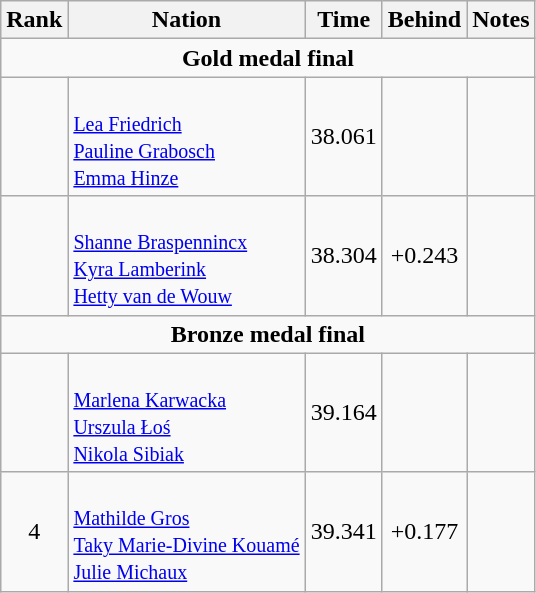<table class="wikitable" style="text-align:center">
<tr>
<th>Rank</th>
<th>Nation</th>
<th>Time</th>
<th>Behind</th>
<th>Notes</th>
</tr>
<tr>
<td colspan=5><strong>Gold medal final</strong></td>
</tr>
<tr>
<td></td>
<td align=left><br><small><a href='#'>Lea Friedrich</a><br><a href='#'>Pauline Grabosch</a><br><a href='#'>Emma Hinze</a></small></td>
<td>38.061</td>
<td></td>
<td></td>
</tr>
<tr>
<td></td>
<td align=left><br><small><a href='#'>Shanne Braspennincx</a><br><a href='#'>Kyra Lamberink</a><br><a href='#'>Hetty van de Wouw</a></small></td>
<td>38.304</td>
<td>+0.243</td>
<td></td>
</tr>
<tr>
<td colspan=5><strong>Bronze medal final</strong></td>
</tr>
<tr>
<td></td>
<td align=left><br><small><a href='#'>Marlena Karwacka</a><br><a href='#'>Urszula Łoś</a><br><a href='#'>Nikola Sibiak</a></small></td>
<td>39.164</td>
<td></td>
<td></td>
</tr>
<tr>
<td>4</td>
<td align=left><br><small><a href='#'>Mathilde Gros</a><br><a href='#'>Taky Marie-Divine Kouamé</a><br><a href='#'>Julie Michaux</a></small></td>
<td>39.341</td>
<td>+0.177</td>
<td></td>
</tr>
</table>
